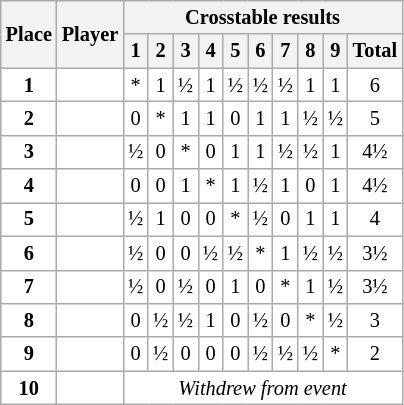<table class="wikitable" style="font-size:85%;">
<tr>
<th rowspan="2">Place</th>
<th rowspan="2">Player</th>
<th colspan="10">Crosstable results</th>
</tr>
<tr>
<th>1</th>
<th>2</th>
<th>3</th>
<th>4</th>
<th>5</th>
<th>6</th>
<th>7</th>
<th>8</th>
<th>9</th>
<th>Total</th>
</tr>
<tr style="text-align:center; background:white; color:black;">
<td><strong>1</strong></td>
<td align="left"></td>
<td>*</td>
<td>1</td>
<td>½</td>
<td>1</td>
<td>½</td>
<td>½</td>
<td>½</td>
<td>1</td>
<td>1</td>
<td>6</td>
</tr>
<tr style="text-align:center; background:white; color:black;">
<td><strong>2</strong></td>
<td align="left"></td>
<td>0</td>
<td>*</td>
<td>1</td>
<td>1</td>
<td>0</td>
<td>1</td>
<td>1</td>
<td>½</td>
<td>½</td>
<td>5</td>
</tr>
<tr style="text-align:center; background:white; color:black;">
<td><strong>3</strong></td>
<td align="left"></td>
<td>½</td>
<td>0</td>
<td>*</td>
<td>0</td>
<td>1</td>
<td>1</td>
<td>½</td>
<td>½</td>
<td>1</td>
<td>4½</td>
</tr>
<tr style="text-align:center; background:white; color:black;">
<td><strong>4</strong></td>
<td align="left"></td>
<td>0</td>
<td>0</td>
<td>1</td>
<td>*</td>
<td>1</td>
<td>½</td>
<td>1</td>
<td>0</td>
<td>1</td>
<td>4½</td>
</tr>
<tr style="text-align:center; background:white; color:black;">
<td><strong>5</strong></td>
<td align="left"></td>
<td>½</td>
<td>1</td>
<td>0</td>
<td>0</td>
<td>*</td>
<td>½</td>
<td>0</td>
<td>1</td>
<td>1</td>
<td>4</td>
</tr>
<tr style="text-align:center; background:white; color:black;">
<td><strong>6</strong></td>
<td align="left"></td>
<td>½</td>
<td>0</td>
<td>0</td>
<td>½</td>
<td>½</td>
<td>*</td>
<td>1</td>
<td>½</td>
<td>½</td>
<td>3½</td>
</tr>
<tr style="text-align:center; background:white; color:black;">
<td><strong>7</strong></td>
<td align="left"></td>
<td>½</td>
<td>0</td>
<td>½</td>
<td>0</td>
<td>1</td>
<td>0</td>
<td>*</td>
<td>1</td>
<td>½</td>
<td>3½</td>
</tr>
<tr style="text-align:center; background:white; color:black;">
<td><strong>8</strong></td>
<td align="left"></td>
<td>0</td>
<td>½</td>
<td>½</td>
<td>1</td>
<td>0</td>
<td>½</td>
<td>0</td>
<td>*</td>
<td>½</td>
<td>3</td>
</tr>
<tr style="text-align:center; background:white; color:black;">
<td><strong>9</strong></td>
<td align="left"></td>
<td>0</td>
<td>½</td>
<td>0</td>
<td>0</td>
<td>0</td>
<td>½</td>
<td>½</td>
<td>½</td>
<td>*</td>
<td>2</td>
</tr>
<tr style="text-align:center; background:white; color:black;">
<td><strong>10</strong></td>
<td align="left"></td>
<td colspan="10"><em>Withdrew from event</em></td>
</tr>
</table>
